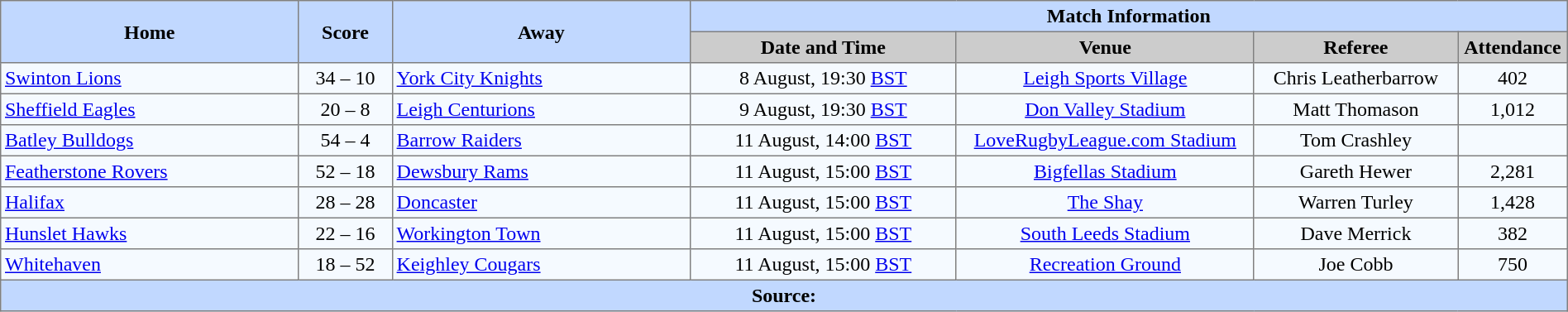<table border="1" cellpadding="3" cellspacing="0" style="border-collapse:collapse; text-align:center; width:100%;">
<tr style="background:#c1d8ff;">
<th rowspan="2" style="width:19%;">Home</th>
<th rowspan="2" style="width:6%;">Score</th>
<th rowspan="2" style="width:19%;">Away</th>
<th colspan=6>Match Information</th>
</tr>
<tr style="background:#ccc;">
<th width=17%>Date and Time</th>
<th width=19%>Venue</th>
<th width=13%>Referee</th>
<th width=7%>Attendance</th>
</tr>
<tr style="background:#f5faff;">
<td align=left> <a href='#'>Swinton Lions</a></td>
<td>34 – 10</td>
<td align=left> <a href='#'>York City Knights</a></td>
<td>8 August, 19:30 <a href='#'>BST</a></td>
<td><a href='#'>Leigh Sports Village</a></td>
<td>Chris Leatherbarrow</td>
<td>402</td>
</tr>
<tr style="background:#f5faff;">
<td align=left> <a href='#'>Sheffield Eagles</a></td>
<td>20 – 8</td>
<td align=left> <a href='#'>Leigh Centurions</a></td>
<td>9 August, 19:30 <a href='#'>BST</a></td>
<td><a href='#'>Don Valley Stadium</a></td>
<td>Matt Thomason</td>
<td>1,012</td>
</tr>
<tr style="background:#f5faff;">
<td align=left> <a href='#'>Batley Bulldogs</a></td>
<td>54 – 4</td>
<td align=left> <a href='#'>Barrow Raiders</a></td>
<td>11 August, 14:00 <a href='#'>BST</a></td>
<td><a href='#'>LoveRugbyLeague.com Stadium</a></td>
<td>Tom Crashley</td>
<td></td>
</tr>
<tr style="background:#f5faff;">
<td align=left> <a href='#'>Featherstone Rovers</a></td>
<td>52 – 18</td>
<td align=left> <a href='#'>Dewsbury Rams</a></td>
<td>11 August, 15:00 <a href='#'>BST</a></td>
<td><a href='#'>Bigfellas Stadium</a></td>
<td>Gareth Hewer</td>
<td>2,281</td>
</tr>
<tr style="background:#f5faff;">
<td align=left> <a href='#'>Halifax</a></td>
<td>28 – 28</td>
<td align=left> <a href='#'>Doncaster</a></td>
<td>11 August, 15:00 <a href='#'>BST</a></td>
<td><a href='#'>The Shay</a></td>
<td>Warren Turley</td>
<td>1,428</td>
</tr>
<tr style="background:#f5faff;">
<td align=left> <a href='#'>Hunslet Hawks</a></td>
<td>22 – 16</td>
<td align=left> <a href='#'>Workington Town</a></td>
<td>11 August, 15:00 <a href='#'>BST</a></td>
<td><a href='#'>South Leeds Stadium</a></td>
<td>Dave Merrick</td>
<td>382</td>
</tr>
<tr style="background:#f5faff;">
<td align=left> <a href='#'>Whitehaven</a></td>
<td>18 – 52</td>
<td align=left> <a href='#'>Keighley Cougars</a></td>
<td>11 August, 15:00 <a href='#'>BST</a></td>
<td><a href='#'>Recreation Ground</a></td>
<td>Joe Cobb</td>
<td>750</td>
</tr>
<tr style="background:#c1d8ff;">
<th colspan=12>Source:</th>
</tr>
</table>
